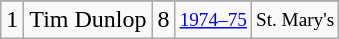<table class="wikitable">
<tr>
</tr>
<tr>
<td>1</td>
<td>Tim Dunlop</td>
<td>8</td>
<td style="font-size:80%;"><a href='#'>1974–75</a></td>
<td style="font-size:80%;">St. Mary's</td>
</tr>
</table>
